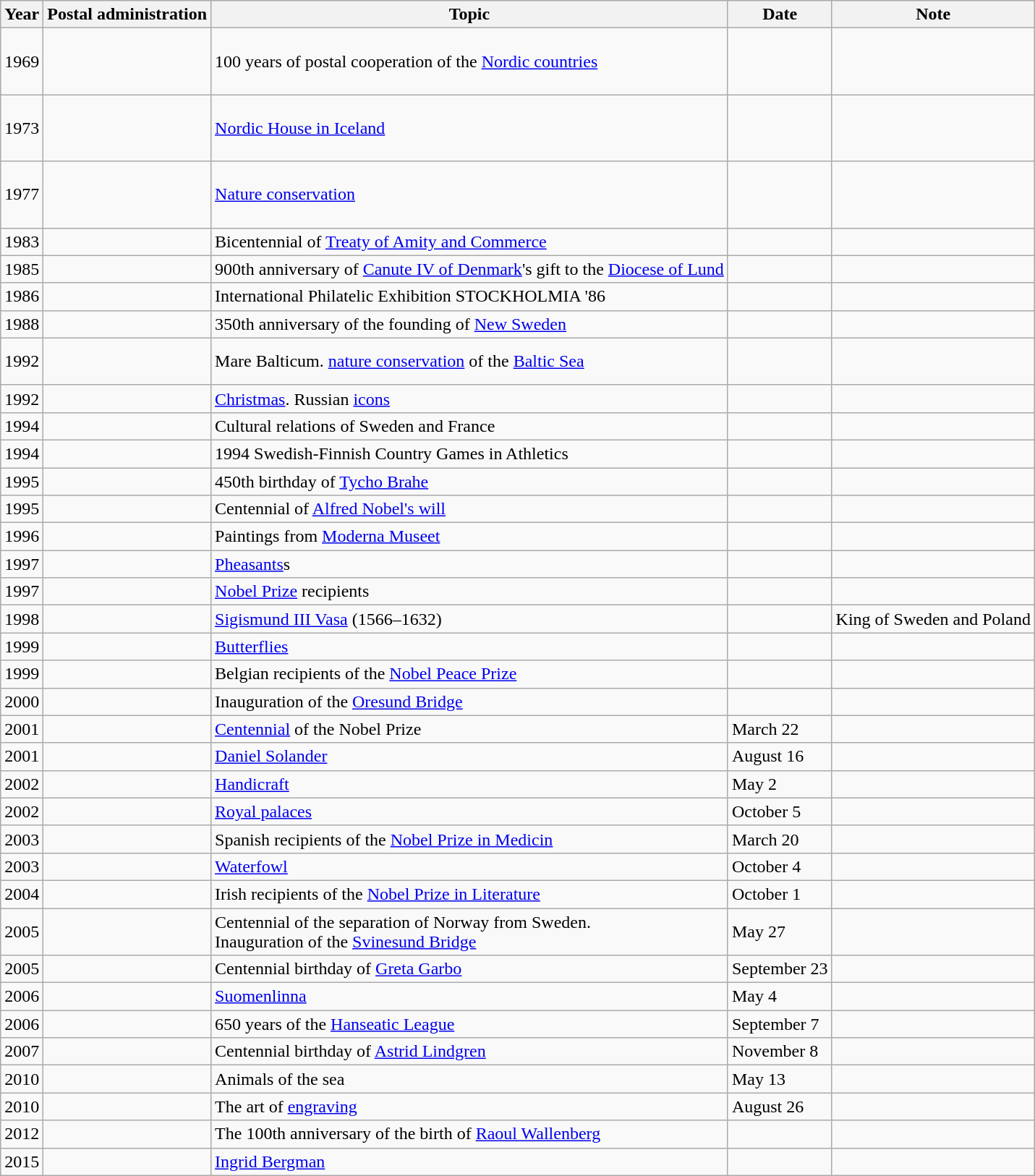<table class="wikitable">
<tr>
<th>Year</th>
<th>Postal administration</th>
<th>Topic</th>
<th>Date</th>
<th>Note</th>
</tr>
<tr>
<td>1969</td>
<td><br><br><br></td>
<td>100 years of postal cooperation of the <a href='#'>Nordic countries</a></td>
<td></td>
<td></td>
</tr>
<tr>
<td>1973</td>
<td><br><br><br></td>
<td><a href='#'>Nordic House in Iceland</a></td>
<td></td>
<td></td>
</tr>
<tr>
<td>1977</td>
<td><br><br><br></td>
<td><a href='#'>Nature conservation</a></td>
<td></td>
<td></td>
</tr>
<tr>
<td>1983</td>
<td></td>
<td>Bicentennial of <a href='#'>Treaty of Amity and Commerce</a></td>
<td></td>
<td></td>
</tr>
<tr>
<td>1985</td>
<td></td>
<td>900th anniversary of <a href='#'>Canute IV of Denmark</a>'s gift to the <a href='#'>Diocese of Lund</a></td>
<td></td>
<td></td>
</tr>
<tr>
<td>1986</td>
<td></td>
<td>International Philatelic Exhibition STOCKHOLMIA '86</td>
<td></td>
<td></td>
</tr>
<tr>
<td>1988</td>
<td><br></td>
<td>350th anniversary of the founding of <a href='#'>New Sweden</a></td>
<td></td>
<td></td>
</tr>
<tr>
<td>1992</td>
<td><br><br></td>
<td>Mare Balticum. <a href='#'>nature conservation</a> of the <a href='#'>Baltic Sea</a></td>
<td></td>
<td></td>
</tr>
<tr>
<td>1992</td>
<td></td>
<td><a href='#'>Christmas</a>. Russian <a href='#'>icons</a></td>
<td></td>
<td></td>
</tr>
<tr>
<td>1994</td>
<td></td>
<td>Cultural relations of Sweden and France</td>
<td></td>
<td></td>
</tr>
<tr>
<td>1994</td>
<td></td>
<td>1994 Swedish-Finnish Country Games in Athletics</td>
<td></td>
<td></td>
</tr>
<tr>
<td>1995</td>
<td></td>
<td>450th birthday of <a href='#'>Tycho Brahe</a></td>
<td></td>
<td></td>
</tr>
<tr>
<td>1995</td>
<td></td>
<td>Centennial of <a href='#'>Alfred Nobel's will</a></td>
<td></td>
<td></td>
</tr>
<tr>
<td>1996</td>
<td><br></td>
<td>Paintings from <a href='#'>Moderna Museet</a></td>
<td></td>
<td></td>
</tr>
<tr>
<td>1997</td>
<td></td>
<td><a href='#'>Pheasants</a>s</td>
<td></td>
<td></td>
</tr>
<tr>
<td>1997</td>
<td></td>
<td><a href='#'>Nobel Prize</a> recipients</td>
<td></td>
<td></td>
</tr>
<tr>
<td>1998</td>
<td></td>
<td><a href='#'>Sigismund III Vasa</a> (1566–1632)</td>
<td></td>
<td>King of Sweden and Poland</td>
</tr>
<tr>
<td>1999</td>
<td></td>
<td><a href='#'>Butterflies</a></td>
<td></td>
<td></td>
</tr>
<tr>
<td>1999</td>
<td></td>
<td>Belgian recipients of the <a href='#'>Nobel Peace Prize</a></td>
<td></td>
<td></td>
</tr>
<tr>
<td>2000</td>
<td></td>
<td>Inauguration of the <a href='#'>Oresund Bridge</a></td>
<td></td>
<td></td>
</tr>
<tr>
<td>2001</td>
<td></td>
<td><a href='#'>Centennial</a> of the Nobel Prize</td>
<td>March 22</td>
<td></td>
</tr>
<tr>
<td>2001</td>
<td></td>
<td><a href='#'>Daniel Solander</a></td>
<td>August 16</td>
<td></td>
</tr>
<tr>
<td>2002</td>
<td></td>
<td><a href='#'>Handicraft</a></td>
<td>May 2</td>
<td></td>
</tr>
<tr>
<td>2002</td>
<td></td>
<td><a href='#'>Royal palaces</a></td>
<td>October 5</td>
<td></td>
</tr>
<tr>
<td>2003</td>
<td></td>
<td>Spanish recipients of the <a href='#'>Nobel Prize in Medicin</a></td>
<td>March 20</td>
<td></td>
</tr>
<tr>
<td>2003</td>
<td></td>
<td><a href='#'>Waterfowl</a></td>
<td>October 4</td>
<td></td>
</tr>
<tr>
<td>2004</td>
<td></td>
<td>Irish recipients of the <a href='#'>Nobel Prize in Literature</a></td>
<td>October 1</td>
<td></td>
</tr>
<tr>
<td>2005</td>
<td></td>
<td>Centennial of the separation of Norway from Sweden. <br>Inauguration of the <a href='#'>Svinesund Bridge</a></td>
<td>May 27</td>
<td></td>
</tr>
<tr>
<td>2005</td>
<td></td>
<td>Centennial birthday of <a href='#'>Greta Garbo</a></td>
<td>September 23</td>
<td></td>
</tr>
<tr>
<td>2006</td>
<td></td>
<td><a href='#'>Suomenlinna</a></td>
<td>May 4</td>
<td></td>
</tr>
<tr>
<td>2006</td>
<td></td>
<td>650 years of the <a href='#'>Hanseatic League</a></td>
<td>September 7</td>
<td></td>
</tr>
<tr>
<td>2007</td>
<td></td>
<td>Centennial birthday of <a href='#'>Astrid Lindgren</a></td>
<td>November 8</td>
<td></td>
</tr>
<tr>
<td>2010</td>
<td></td>
<td>Animals of the sea</td>
<td>May 13</td>
<td></td>
</tr>
<tr>
<td>2010</td>
<td></td>
<td>The art of <a href='#'>engraving</a></td>
<td>August 26</td>
<td></td>
</tr>
<tr>
<td>2012</td>
<td></td>
<td>The 100th anniversary of the birth of <a href='#'>Raoul Wallenberg</a></td>
<td></td>
<td></td>
</tr>
<tr>
<td>2015</td>
<td></td>
<td><a href='#'>Ingrid Bergman</a></td>
<td></td>
<td></td>
</tr>
</table>
